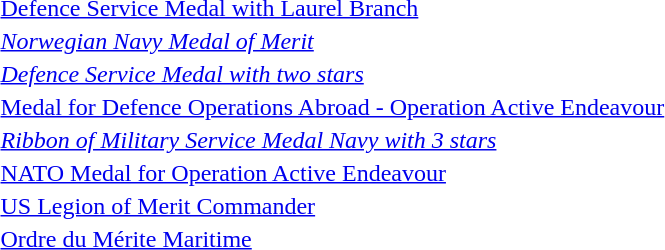<table>
<tr>
<td></td>
<td><a href='#'>Defence Service Medal with Laurel Branch</a></td>
</tr>
<tr>
<td></td>
<td><em><a href='#'>Norwegian Navy Medal of Merit</a></em></td>
</tr>
<tr>
<td></td>
<td><em><a href='#'>Defence Service Medal with two stars</a></em></td>
</tr>
<tr>
<td></td>
<td><a href='#'>Medal for Defence Operations Abroad - Operation Active Endeavour</a></td>
</tr>
<tr>
<td></td>
<td><em><a href='#'>Ribbon of Military Service Medal Navy with 3 stars</a></em></td>
</tr>
<tr>
<td></td>
<td><a href='#'>NATO Medal for Operation Active Endeavour</a></td>
</tr>
<tr>
<td></td>
<td><a href='#'>US Legion of Merit Commander</a></td>
</tr>
<tr>
<td></td>
<td><a href='#'>Ordre du Mérite Maritime</a></td>
</tr>
<tr>
</tr>
</table>
